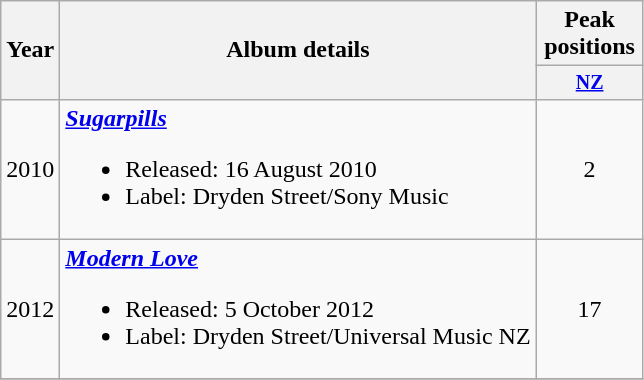<table class="wikitable" style="text-align:center;">
<tr>
<th rowspan="2">Year</th>
<th rowspan="2">Album details</th>
<th colspan="1">Peak positions</th>
</tr>
<tr style="font-size:smaller;">
<th width="65"><a href='#'>NZ</a></th>
</tr>
<tr>
<td>2010</td>
<td align="left"><strong><em><a href='#'>Sugarpills</a></em></strong><br><ul><li>Released: 16 August 2010</li><li>Label: Dryden Street/Sony Music</li></ul></td>
<td>2</td>
</tr>
<tr>
<td>2012</td>
<td align="left"><strong><em><a href='#'>Modern Love</a></em></strong><br><ul><li>Released: 5 October 2012</li><li>Label: Dryden Street/Universal Music NZ</li></ul></td>
<td>17</td>
</tr>
<tr>
</tr>
</table>
